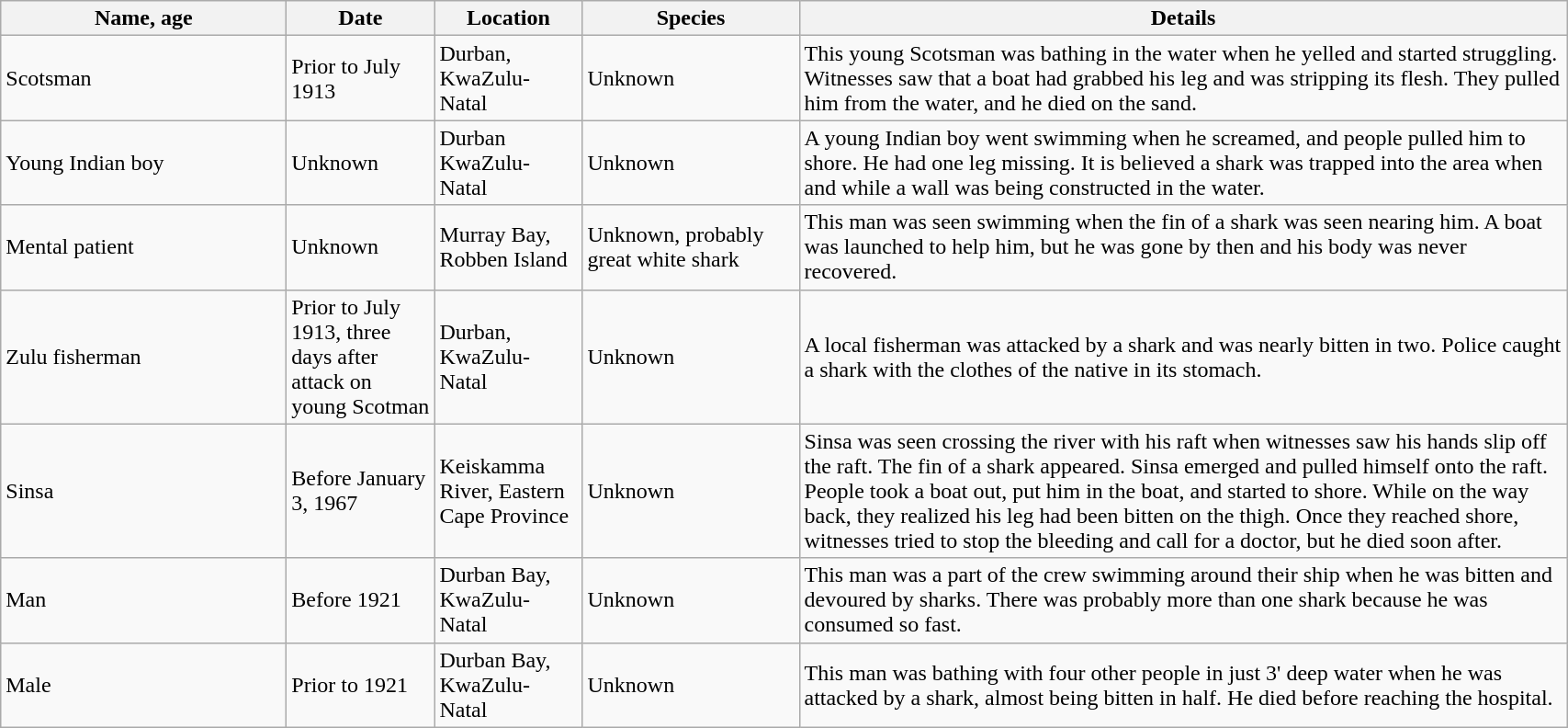<table class="wikitable">
<tr>
<th width="200">Name, age</th>
<th width="100">Date</th>
<th width="100">Location</th>
<th width="150">Species</th>
<th width="550">Details</th>
</tr>
<tr>
<td>Scotsman</td>
<td>Prior to July 1913</td>
<td>Durban, KwaZulu-Natal</td>
<td>Unknown</td>
<td>This young Scotsman was bathing in the water when he yelled and started struggling. Witnesses saw that a boat  had grabbed his leg and was stripping its flesh. They pulled him from the water, and he died on the sand.</td>
</tr>
<tr>
<td>Young Indian boy</td>
<td>Unknown</td>
<td>Durban KwaZulu-Natal</td>
<td>Unknown</td>
<td>A young Indian boy went swimming when he screamed, and people pulled him to shore. He had one leg missing. It is believed a shark was trapped into the area when and while a wall was being constructed in the water.</td>
</tr>
<tr>
<td>Mental patient</td>
<td>Unknown</td>
<td>Murray Bay, Robben Island</td>
<td>Unknown, probably great white shark</td>
<td>This man was seen swimming when the fin of a shark was seen nearing him. A boat was launched to help him, but he was gone by then and his body was never recovered.</td>
</tr>
<tr>
<td>Zulu fisherman</td>
<td>Prior to July 1913, three days after attack on young Scotman</td>
<td>Durban, KwaZulu-Natal</td>
<td>Unknown</td>
<td>A local fisherman was attacked by a shark and was nearly bitten in two. Police caught a shark with the clothes of the native in its stomach.</td>
</tr>
<tr>
<td>Sinsa</td>
<td>Before January 3, 1967</td>
<td>Keiskamma River, Eastern Cape Province</td>
<td>Unknown</td>
<td>Sinsa was seen crossing the river with his raft when witnesses saw his hands slip off the raft. The fin of a shark appeared. Sinsa emerged and pulled himself onto the raft. People took a boat out, put him in the boat, and started to shore. While on the way back, they realized his leg had been bitten on the thigh. Once they reached shore, witnesses tried to stop the bleeding and call for a doctor, but he died soon after.</td>
</tr>
<tr>
<td>Man</td>
<td>Before 1921</td>
<td>Durban Bay, KwaZulu-Natal</td>
<td>Unknown</td>
<td>This man was a part of the crew swimming around their ship when he was bitten and devoured by sharks. There was probably more than one shark because he was consumed so fast.</td>
</tr>
<tr>
<td>Male</td>
<td>Prior to 1921</td>
<td>Durban Bay, KwaZulu-Natal</td>
<td>Unknown</td>
<td>This man was bathing with four other people in just 3' deep water when he was attacked by a shark, almost being bitten in half. He died before reaching the hospital.</td>
</tr>
</table>
